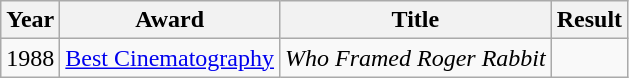<table class="wikitable">
<tr>
<th>Year</th>
<th>Award</th>
<th>Title</th>
<th>Result</th>
</tr>
<tr>
<td>1988</td>
<td><a href='#'>Best Cinematography</a></td>
<td><em>Who Framed Roger Rabbit</em></td>
<td></td>
</tr>
</table>
